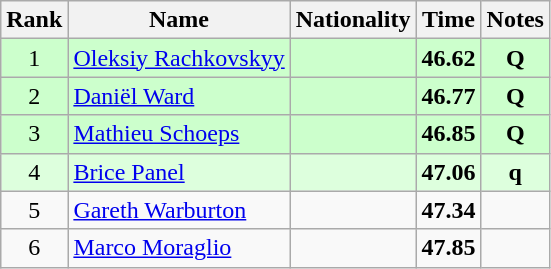<table class="wikitable sortable" style="text-align:center">
<tr>
<th>Rank</th>
<th>Name</th>
<th>Nationality</th>
<th>Time</th>
<th>Notes</th>
</tr>
<tr bgcolor=ccffcc>
<td>1</td>
<td align=left><a href='#'>Oleksiy Rachkovskyy</a></td>
<td align=left></td>
<td><strong>46.62</strong></td>
<td><strong>Q</strong></td>
</tr>
<tr bgcolor=ccffcc>
<td>2</td>
<td align=left><a href='#'>Daniël Ward</a></td>
<td align=left></td>
<td><strong>46.77</strong></td>
<td><strong>Q</strong></td>
</tr>
<tr bgcolor=ccffcc>
<td>3</td>
<td align=left><a href='#'>Mathieu Schoeps</a></td>
<td align=left></td>
<td><strong>46.85</strong></td>
<td><strong>Q</strong></td>
</tr>
<tr bgcolor=ddffdd>
<td>4</td>
<td align=left><a href='#'>Brice Panel</a></td>
<td align=left></td>
<td><strong>47.06</strong></td>
<td><strong>q</strong></td>
</tr>
<tr>
<td>5</td>
<td align=left><a href='#'>Gareth Warburton</a></td>
<td align=left></td>
<td><strong>47.34</strong></td>
<td></td>
</tr>
<tr>
<td>6</td>
<td align=left><a href='#'>Marco Moraglio</a></td>
<td align=left></td>
<td><strong>47.85</strong></td>
<td></td>
</tr>
</table>
